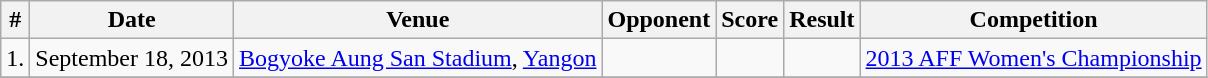<table class="wikitable">
<tr>
<th>#</th>
<th>Date</th>
<th>Venue</th>
<th>Opponent</th>
<th>Score</th>
<th>Result</th>
<th>Competition</th>
</tr>
<tr>
<td>1.</td>
<td>September 18, 2013</td>
<td><a href='#'>Bogyoke Aung San Stadium</a>, <a href='#'>Yangon</a></td>
<td></td>
<td></td>
<td></td>
<td><a href='#'>2013 AFF Women's Championship</a></td>
</tr>
<tr>
</tr>
</table>
